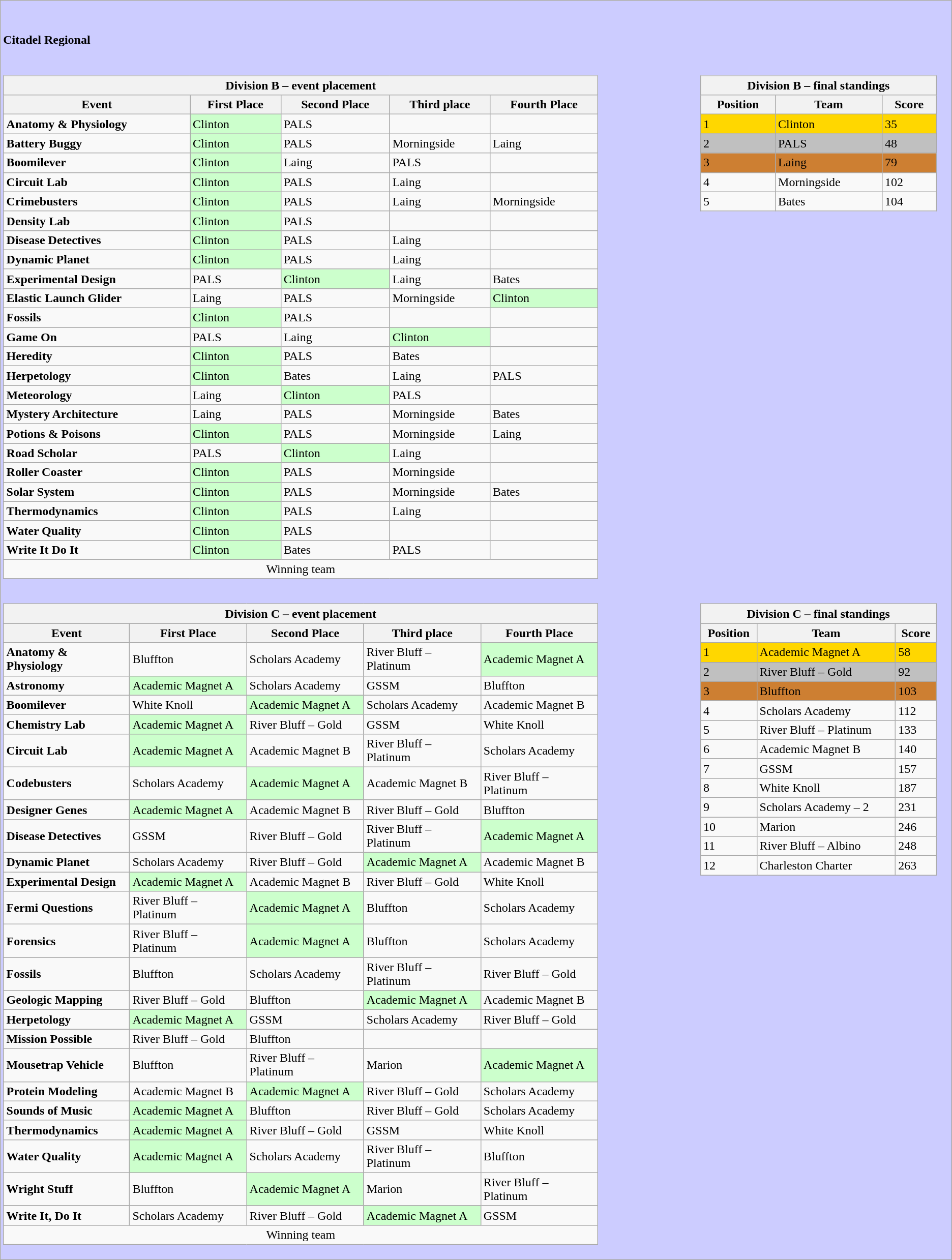<table class="wikitable">
<tr>
<td style="background: #ccccff"><br><h4>Citadel Regional</h4><table class="wikitable collapsible collapsed" style="float:left; width:780px">
<tr>
<th colspan=5>Division B – event placement</th>
</tr>
<tr>
<th>Event</th>
<th>First Place</th>
<th>Second Place</th>
<th>Third place</th>
<th>Fourth Place</th>
</tr>
<tr>
<td><strong>Anatomy & Physiology</strong></td>
<td style="background: #ccffcc">Clinton</td>
<td>PALS</td>
<td></td>
<td></td>
</tr>
<tr>
<td><strong>Battery Buggy</strong></td>
<td style="background: #ccffcc">Clinton</td>
<td>PALS</td>
<td>Morningside</td>
<td>Laing</td>
</tr>
<tr>
<td><strong>Boomilever</strong></td>
<td style="background: #ccffcc">Clinton</td>
<td>Laing</td>
<td>PALS</td>
<td></td>
</tr>
<tr>
<td><strong>Circuit Lab</strong></td>
<td style="background: #ccffcc">Clinton</td>
<td>PALS</td>
<td>Laing</td>
<td></td>
</tr>
<tr>
<td><strong>Crimebusters</strong></td>
<td style="background: #ccffcc">Clinton</td>
<td>PALS</td>
<td>Laing</td>
<td>Morningside</td>
</tr>
<tr>
<td><strong>Density Lab</strong></td>
<td style="background: #ccffcc">Clinton</td>
<td>PALS</td>
<td></td>
<td></td>
</tr>
<tr>
<td><strong>Disease Detectives</strong></td>
<td style="background: #ccffcc">Clinton</td>
<td>PALS</td>
<td>Laing</td>
<td></td>
</tr>
<tr>
<td><strong>Dynamic Planet</strong></td>
<td style="background: #ccffcc">Clinton</td>
<td>PALS</td>
<td>Laing</td>
<td></td>
</tr>
<tr>
<td><strong>Experimental Design</strong></td>
<td>PALS</td>
<td style="background: #ccffcc">Clinton</td>
<td>Laing</td>
<td>Bates</td>
</tr>
<tr>
<td><strong>Elastic Launch Glider</strong></td>
<td>Laing</td>
<td>PALS</td>
<td>Morningside</td>
<td style="background: #ccffcc">Clinton</td>
</tr>
<tr>
<td><strong>Fossils</strong></td>
<td style="background: #ccffcc">Clinton</td>
<td>PALS</td>
<td></td>
<td></td>
</tr>
<tr>
<td><strong>Game On</strong></td>
<td>PALS</td>
<td>Laing</td>
<td style="background: #ccffcc">Clinton</td>
<td></td>
</tr>
<tr>
<td><strong>Heredity</strong></td>
<td style="background: #ccffcc">Clinton</td>
<td>PALS</td>
<td>Bates</td>
<td></td>
</tr>
<tr>
<td><strong>Herpetology</strong></td>
<td style="background: #ccffcc">Clinton</td>
<td>Bates</td>
<td>Laing</td>
<td>PALS</td>
</tr>
<tr>
<td><strong>Meteorology</strong></td>
<td>Laing</td>
<td style="background: #ccffcc">Clinton</td>
<td>PALS</td>
<td></td>
</tr>
<tr>
<td><strong>Mystery Architecture</strong></td>
<td>Laing</td>
<td>PALS</td>
<td>Morningside</td>
<td>Bates</td>
</tr>
<tr>
<td><strong>Potions & Poisons</strong></td>
<td style="background: #ccffcc">Clinton</td>
<td>PALS</td>
<td>Morningside</td>
<td>Laing</td>
</tr>
<tr>
<td><strong>Road Scholar</strong></td>
<td>PALS</td>
<td style="background: #ccffcc">Clinton</td>
<td>Laing</td>
<td></td>
</tr>
<tr>
<td><strong>Roller Coaster</strong></td>
<td style="background: #ccffcc">Clinton</td>
<td>PALS</td>
<td>Morningside</td>
<td></td>
</tr>
<tr>
<td><strong>Solar System</strong></td>
<td style="background: #ccffcc">Clinton</td>
<td>PALS</td>
<td>Morningside</td>
<td>Bates</td>
</tr>
<tr>
<td><strong>Thermodynamics</strong></td>
<td style="background: #ccffcc">Clinton</td>
<td>PALS</td>
<td>Laing</td>
<td></td>
</tr>
<tr>
<td><strong>Water Quality</strong></td>
<td style="background: #ccffcc">Clinton</td>
<td>PALS</td>
<td></td>
<td></td>
</tr>
<tr>
<td><strong>Write It Do It</strong></td>
<td style="background: #ccffcc">Clinton</td>
<td>Bates</td>
<td>PALS</td>
<td></td>
</tr>
<tr>
<td colspan=5 style=text-align:center> Winning team</td>
</tr>
</table>
<table class="wikitable collapsible collapsed" style="float:right; width:310px">
<tr>
<th colspan=3>Division B – final standings</th>
</tr>
<tr>
<th>Position</th>
<th>Team</th>
<th>Score</th>
</tr>
<tr style="background:#ffd700; color:black">
<td>1</td>
<td>Clinton</td>
<td>35</td>
</tr>
<tr style="background:#c0c0c0; color:black">
<td>2</td>
<td>PALS</td>
<td>48</td>
</tr>
<tr style="background:#cd7f32; color:black">
<td>3</td>
<td>Laing</td>
<td>79</td>
</tr>
<tr>
<td>4</td>
<td>Morningside</td>
<td>102</td>
</tr>
<tr>
<td>5</td>
<td>Bates</td>
<td>104</td>
</tr>
</table>
<table class="wikitable collapsible collapsed" style="float:left; width:780px">
<tr>
<th colspan=5>Division C – event placement</th>
</tr>
<tr>
<th>Event</th>
<th>First Place</th>
<th>Second Place</th>
<th>Third place</th>
<th>Fourth Place</th>
</tr>
<tr>
<td><strong>Anatomy & Physiology</strong></td>
<td>Bluffton</td>
<td>Scholars Academy</td>
<td>River Bluff – Platinum</td>
<td style="background: #ccffcc">Academic Magnet A</td>
</tr>
<tr>
<td><strong>Astronomy</strong></td>
<td style="background: #ccffcc">Academic Magnet A</td>
<td>Scholars Academy</td>
<td>GSSM</td>
<td>Bluffton</td>
</tr>
<tr>
<td><strong>Boomilever</strong></td>
<td>White Knoll</td>
<td style="background: #ccffcc">Academic Magnet A</td>
<td>Scholars Academy</td>
<td>Academic Magnet B</td>
</tr>
<tr>
<td><strong>Chemistry Lab</strong></td>
<td style="background: #ccffcc">Academic Magnet A</td>
<td>River Bluff – Gold</td>
<td>GSSM</td>
<td>White Knoll</td>
</tr>
<tr>
<td><strong>Circuit Lab</strong></td>
<td style="background: #ccffcc">Academic Magnet A</td>
<td>Academic Magnet B</td>
<td>River Bluff – Platinum</td>
<td>Scholars Academy</td>
</tr>
<tr>
<td><strong>Codebusters</strong></td>
<td>Scholars Academy</td>
<td style="background: #ccffcc">Academic Magnet A</td>
<td>Academic Magnet B</td>
<td>River Bluff – Platinum</td>
</tr>
<tr>
<td><strong>Designer Genes</strong></td>
<td style="background: #ccffcc">Academic Magnet A</td>
<td>Academic Magnet B</td>
<td>River Bluff – Gold</td>
<td>Bluffton</td>
</tr>
<tr>
<td><strong>Disease Detectives</strong></td>
<td>GSSM</td>
<td>River Bluff – Gold</td>
<td>River Bluff – Platinum</td>
<td style="background: #ccffcc">Academic Magnet A</td>
</tr>
<tr>
<td><strong>Dynamic Planet</strong></td>
<td>Scholars Academy</td>
<td>River Bluff – Gold</td>
<td style="background: #ccffcc">Academic Magnet A</td>
<td>Academic Magnet B</td>
</tr>
<tr>
<td><strong>Experimental Design</strong></td>
<td style="background: #ccffcc">Academic Magnet A</td>
<td>Academic Magnet B</td>
<td>River Bluff – Gold</td>
<td>White Knoll</td>
</tr>
<tr>
<td><strong>Fermi Questions</strong></td>
<td>River Bluff – Platinum</td>
<td style="background: #ccffcc">Academic Magnet A</td>
<td>Bluffton</td>
<td>Scholars Academy</td>
</tr>
<tr>
<td><strong>Forensics</strong></td>
<td>River Bluff – Platinum</td>
<td style="background: #ccffcc">Academic Magnet A</td>
<td>Bluffton</td>
<td>Scholars Academy</td>
</tr>
<tr>
<td><strong>Fossils</strong></td>
<td>Bluffton</td>
<td>Scholars Academy</td>
<td>River Bluff – Platinum</td>
<td>River Bluff – Gold</td>
</tr>
<tr>
<td><strong>Geologic Mapping</strong></td>
<td>River Bluff – Gold</td>
<td>Bluffton</td>
<td style="background: #ccffcc">Academic Magnet A</td>
<td>Academic Magnet B</td>
</tr>
<tr>
<td><strong>Herpetology</strong></td>
<td style="background: #ccffcc">Academic Magnet A</td>
<td>GSSM</td>
<td>Scholars Academy</td>
<td>River Bluff – Gold</td>
</tr>
<tr>
<td><strong>Mission Possible</strong></td>
<td>River Bluff – Gold</td>
<td>Bluffton</td>
<td></td>
<td></td>
</tr>
<tr>
<td><strong>Mousetrap Vehicle</strong></td>
<td>Bluffton</td>
<td>River Bluff – Platinum</td>
<td>Marion</td>
<td style="background: #ccffcc">Academic Magnet A</td>
</tr>
<tr>
<td><strong>Protein Modeling</strong></td>
<td>Academic Magnet B</td>
<td style="background: #ccffcc">Academic Magnet A</td>
<td>River Bluff – Gold</td>
<td>Scholars Academy</td>
</tr>
<tr>
<td><strong>Sounds of Music</strong></td>
<td style="background: #ccffcc">Academic Magnet A</td>
<td>Bluffton</td>
<td>River Bluff – Gold</td>
<td>Scholars Academy</td>
</tr>
<tr>
<td><strong>Thermodynamics</strong></td>
<td style="background: #ccffcc">Academic Magnet A</td>
<td>River Bluff – Gold</td>
<td>GSSM</td>
<td>White Knoll</td>
</tr>
<tr>
<td><strong>Water Quality</strong></td>
<td style="background: #ccffcc">Academic Magnet A</td>
<td>Scholars Academy</td>
<td>River Bluff – Platinum</td>
<td>Bluffton</td>
</tr>
<tr>
<td><strong>Wright Stuff</strong></td>
<td>Bluffton</td>
<td style="background: #ccffcc">Academic Magnet A</td>
<td>Marion</td>
<td>River Bluff – Platinum</td>
</tr>
<tr>
<td><strong>Write It, Do It</strong></td>
<td>Scholars Academy</td>
<td>River Bluff – Gold</td>
<td style="background: #ccffcc">Academic Magnet A</td>
<td>GSSM</td>
</tr>
<tr>
<td colspan=5 style=text-align:center> Winning team</td>
</tr>
</table>
<table class="wikitable collapsible collapsed" style="float:right; width:310px">
<tr>
<th colspan=3>Division C – final standings</th>
</tr>
<tr>
<th>Position</th>
<th>Team</th>
<th>Score</th>
</tr>
<tr style="background:#ffd700; color:black">
<td>1</td>
<td>Academic Magnet A</td>
<td>58</td>
</tr>
<tr style="background:#c0c0c0; color:black">
<td>2</td>
<td>River Bluff – Gold</td>
<td>92</td>
</tr>
<tr style="background:#cd7f32; color:black">
<td>3</td>
<td>Bluffton</td>
<td>103</td>
</tr>
<tr>
<td>4</td>
<td>Scholars Academy</td>
<td>112</td>
</tr>
<tr>
<td>5</td>
<td>River Bluff – Platinum</td>
<td>133</td>
</tr>
<tr>
<td>6</td>
<td>Academic Magnet B</td>
<td>140</td>
</tr>
<tr>
<td>7</td>
<td>GSSM</td>
<td>157</td>
</tr>
<tr>
<td>8</td>
<td>White Knoll</td>
<td>187</td>
</tr>
<tr>
<td>9</td>
<td>Scholars Academy – 2</td>
<td>231</td>
</tr>
<tr>
<td>10</td>
<td>Marion</td>
<td>246</td>
</tr>
<tr>
<td>11</td>
<td>River Bluff – Albino</td>
<td>248</td>
</tr>
<tr>
<td>12</td>
<td>Charleston Charter</td>
<td>263</td>
</tr>
</table>
</td>
</tr>
</table>
